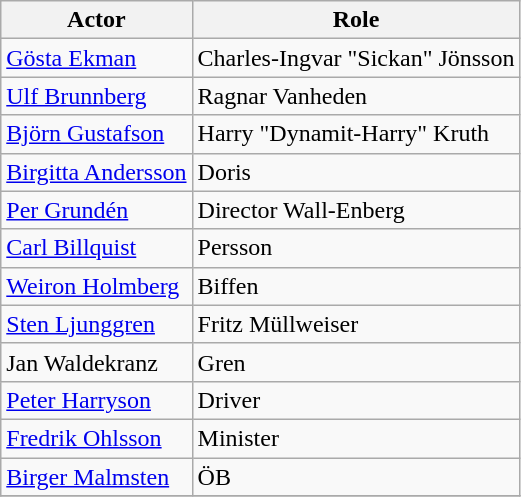<table class="wikitable sortable">
<tr>
<th>Actor</th>
<th>Role</th>
</tr>
<tr>
<td><a href='#'>Gösta Ekman</a></td>
<td>Charles-Ingvar "Sickan" Jönsson</td>
</tr>
<tr>
<td><a href='#'>Ulf Brunnberg</a></td>
<td>Ragnar Vanheden</td>
</tr>
<tr>
<td><a href='#'>Björn Gustafson</a></td>
<td>Harry "Dynamit-Harry" Kruth</td>
</tr>
<tr>
<td><a href='#'>Birgitta Andersson</a></td>
<td>Doris</td>
</tr>
<tr>
<td><a href='#'>Per Grundén</a></td>
<td>Director Wall-Enberg</td>
</tr>
<tr>
<td><a href='#'>Carl Billquist</a></td>
<td>Persson</td>
</tr>
<tr>
<td><a href='#'>Weiron Holmberg</a></td>
<td>Biffen</td>
</tr>
<tr>
<td><a href='#'>Sten Ljunggren</a></td>
<td>Fritz Müllweiser</td>
</tr>
<tr>
<td>Jan Waldekranz</td>
<td>Gren</td>
</tr>
<tr>
<td><a href='#'>Peter Harryson</a></td>
<td>Driver</td>
</tr>
<tr>
<td><a href='#'>Fredrik Ohlsson</a></td>
<td>Minister</td>
</tr>
<tr>
<td><a href='#'>Birger Malmsten</a></td>
<td>ÖB</td>
</tr>
<tr>
</tr>
</table>
